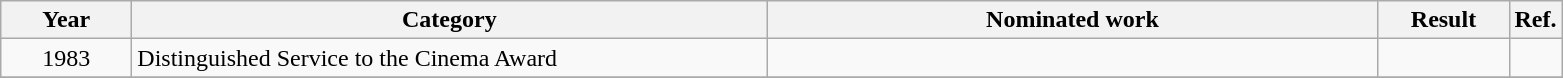<table class="wikitable">
<tr>
<th scope="col" style="width:5em;">Year</th>
<th scope="col" style="width:26em;">Category</th>
<th scope="col" style="width:25em;">Nominated work</th>
<th scope="col" style="width:5em;">Result</th>
<th>Ref.</th>
</tr>
<tr>
<td style="text-align:center;">1983</td>
<td>Distinguished Service to the Cinema Award</td>
<td></td>
<td></td>
<td></td>
</tr>
<tr>
</tr>
</table>
